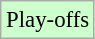<table class="wikitable" style="font-size: 95%">
<tr>
<td bgcolor="#CCFFCC">Play-offs</td>
</tr>
</table>
